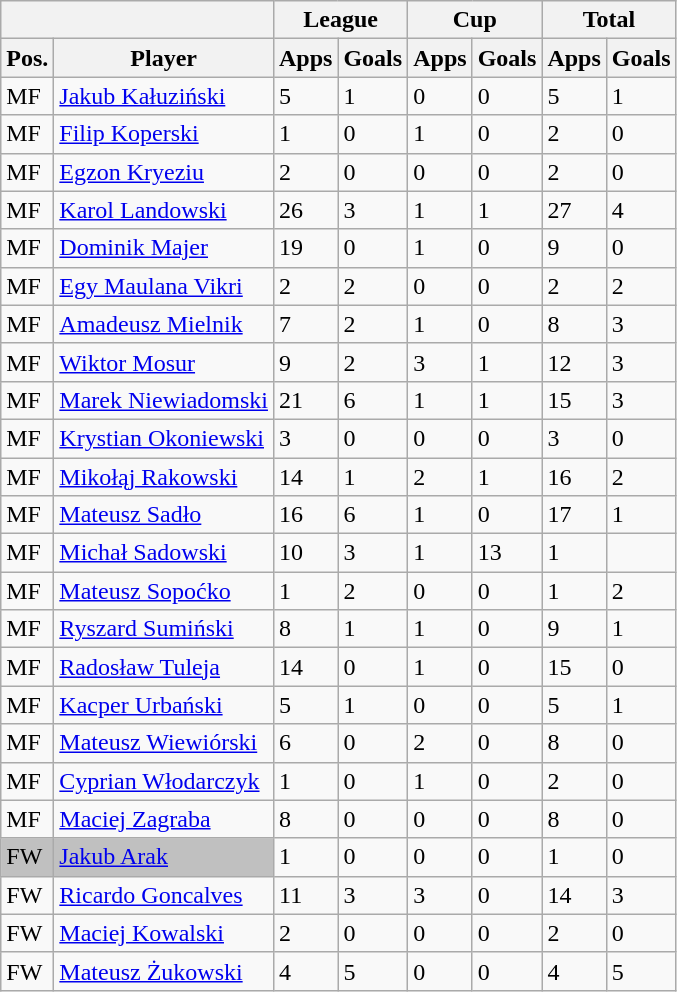<table class="wikitable" style="display: inline-table;">
<tr>
<th colspan="2"></th>
<th colspan="2">League</th>
<th colspan="2">Cup</th>
<th colspan="2">Total</th>
</tr>
<tr>
<th>Pos.</th>
<th>Player</th>
<th>Apps</th>
<th>Goals</th>
<th>Apps</th>
<th>Goals</th>
<th>Apps</th>
<th>Goals</th>
</tr>
<tr>
<td>MF</td>
<td><a href='#'>Jakub Kałuziński</a></td>
<td>5</td>
<td>1</td>
<td>0</td>
<td>0</td>
<td>5</td>
<td>1</td>
</tr>
<tr>
<td>MF</td>
<td><a href='#'>Filip Koperski</a></td>
<td>1</td>
<td>0</td>
<td>1</td>
<td>0</td>
<td>2</td>
<td>0</td>
</tr>
<tr>
<td>MF</td>
<td><a href='#'>Egzon Kryeziu</a></td>
<td>2</td>
<td>0</td>
<td>0</td>
<td>0</td>
<td>2</td>
<td>0</td>
</tr>
<tr>
<td>MF</td>
<td><a href='#'>Karol Landowski</a></td>
<td>26</td>
<td>3</td>
<td>1</td>
<td>1</td>
<td>27</td>
<td>4</td>
</tr>
<tr>
<td>MF</td>
<td><a href='#'>Dominik Majer</a></td>
<td>19</td>
<td>0</td>
<td>1</td>
<td>0</td>
<td>9</td>
<td>0</td>
</tr>
<tr>
<td>MF</td>
<td><a href='#'>Egy Maulana Vikri</a></td>
<td>2</td>
<td>2</td>
<td>0</td>
<td>0</td>
<td>2</td>
<td>2</td>
</tr>
<tr>
<td>MF</td>
<td><a href='#'>Amadeusz Mielnik</a></td>
<td>7</td>
<td>2</td>
<td>1</td>
<td>0</td>
<td>8</td>
<td>3</td>
</tr>
<tr>
<td>MF</td>
<td><a href='#'>Wiktor Mosur</a></td>
<td>9</td>
<td>2</td>
<td>3</td>
<td>1</td>
<td>12</td>
<td>3</td>
</tr>
<tr>
<td>MF</td>
<td><a href='#'>Marek Niewiadomski</a></td>
<td>21</td>
<td>6</td>
<td>1</td>
<td>1</td>
<td>15</td>
<td>3</td>
</tr>
<tr>
<td>MF</td>
<td><a href='#'>Krystian Okoniewski</a></td>
<td>3</td>
<td>0</td>
<td>0</td>
<td>0</td>
<td>3</td>
<td>0</td>
</tr>
<tr>
<td>MF</td>
<td><a href='#'>Mikołąj Rakowski</a></td>
<td>14</td>
<td>1</td>
<td>2</td>
<td>1</td>
<td>16</td>
<td>2</td>
</tr>
<tr>
<td>MF</td>
<td><a href='#'>Mateusz Sadło</a></td>
<td>16</td>
<td>6</td>
<td>1</td>
<td>0</td>
<td>17</td>
<td>1</td>
</tr>
<tr>
<td>MF</td>
<td><a href='#'>Michał Sadowski</a></td>
<td>10</td>
<td 0>3</td>
<td>1</td>
<td>13</td>
<td>1</td>
</tr>
<tr>
<td>MF</td>
<td><a href='#'>Mateusz Sopoćko</a></td>
<td>1</td>
<td>2</td>
<td>0</td>
<td>0</td>
<td>1</td>
<td>2</td>
</tr>
<tr>
<td>MF</td>
<td><a href='#'>Ryszard Sumiński</a></td>
<td>8</td>
<td>1</td>
<td>1</td>
<td>0</td>
<td>9</td>
<td>1</td>
</tr>
<tr>
<td>MF</td>
<td><a href='#'>Radosław Tuleja</a></td>
<td>14</td>
<td>0</td>
<td>1</td>
<td>0</td>
<td>15</td>
<td>0</td>
</tr>
<tr>
<td>MF</td>
<td><a href='#'>Kacper Urbański</a></td>
<td>5</td>
<td>1</td>
<td>0</td>
<td>0</td>
<td>5</td>
<td>1</td>
</tr>
<tr>
<td>MF</td>
<td><a href='#'>Mateusz Wiewiórski</a></td>
<td>6</td>
<td>0</td>
<td>2</td>
<td>0</td>
<td>8</td>
<td>0</td>
</tr>
<tr>
<td>MF</td>
<td><a href='#'>Cyprian Włodarczyk</a></td>
<td>1</td>
<td>0</td>
<td>1</td>
<td>0</td>
<td>2</td>
<td>0</td>
</tr>
<tr>
<td>MF</td>
<td><a href='#'>Maciej Zagraba</a></td>
<td>8</td>
<td>0</td>
<td>0</td>
<td>0</td>
<td>8</td>
<td>0</td>
</tr>
<tr>
<td bgcolor=silver >FW</td>
<td bgcolor=silver ><a href='#'>Jakub Arak</a></td>
<td>1</td>
<td>0</td>
<td>0</td>
<td>0</td>
<td>1</td>
<td>0</td>
</tr>
<tr>
<td>FW</td>
<td><a href='#'>Ricardo Goncalves</a></td>
<td>11</td>
<td>3</td>
<td>3</td>
<td>0</td>
<td>14</td>
<td>3</td>
</tr>
<tr>
<td>FW</td>
<td><a href='#'>Maciej Kowalski</a></td>
<td>2</td>
<td>0</td>
<td>0</td>
<td>0</td>
<td>2</td>
<td>0</td>
</tr>
<tr>
<td>FW</td>
<td><a href='#'>Mateusz Żukowski</a></td>
<td>4</td>
<td>5</td>
<td>0</td>
<td>0</td>
<td>4</td>
<td>5</td>
</tr>
</table>
